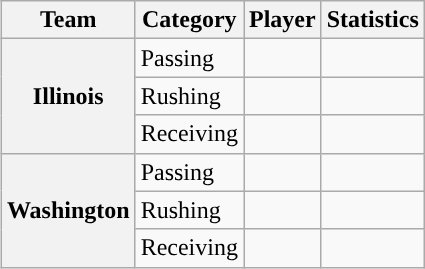<table class="wikitable" style="float:right">
<tr>
<th>Team</th>
<th>Category</th>
<th>Player</th>
<th>Statistics</th>
</tr>
<tr>
<th rowspan=3>Illinois</th>
<td>Passing</td>
<td></td>
<td></td>
</tr>
<tr>
<td>Rushing</td>
<td></td>
<td></td>
</tr>
<tr>
<td>Receiving</td>
<td></td>
<td></td>
</tr>
<tr>
<th rowspan=3>Washington</th>
<td>Passing</td>
<td></td>
<td></td>
</tr>
<tr>
<td>Rushing</td>
<td></td>
<td></td>
</tr>
<tr>
<td>Receiving</td>
<td></td>
<td></td>
</tr>
</table>
